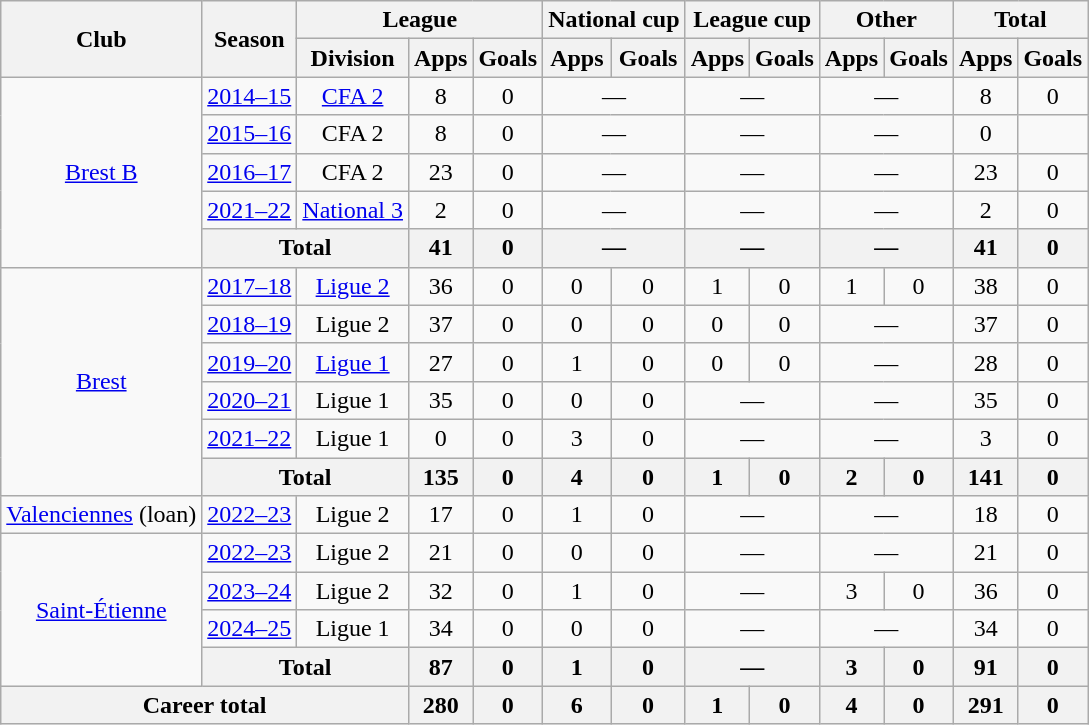<table class="wikitable" style="text-align: center">
<tr>
<th rowspan="2">Club</th>
<th rowspan="2">Season</th>
<th colspan="3">League</th>
<th colspan="2">National cup</th>
<th colspan="2">League cup</th>
<th colspan="2">Other</th>
<th colspan="2">Total</th>
</tr>
<tr>
<th>Division</th>
<th>Apps</th>
<th>Goals</th>
<th>Apps</th>
<th>Goals</th>
<th>Apps</th>
<th>Goals</th>
<th>Apps</th>
<th>Goals</th>
<th>Apps</th>
<th>Goals</th>
</tr>
<tr>
<td rowspan="5"><a href='#'>Brest B</a></td>
<td><a href='#'>2014–15</a></td>
<td><a href='#'>CFA 2</a></td>
<td>8</td>
<td>0</td>
<td colspan="2">—</td>
<td colspan="2">—</td>
<td colspan="2">—</td>
<td>8</td>
<td>0</td>
</tr>
<tr>
<td><a href='#'>2015–16</a></td>
<td>CFA 2</td>
<td>8</td>
<td>0</td>
<td colspan="2">—</td>
<td colspan="2">—</td>
<td colspan="2">—</td>
<td>0</td>
</tr>
<tr>
<td><a href='#'>2016–17</a></td>
<td>CFA 2</td>
<td>23</td>
<td>0</td>
<td colspan="2">—</td>
<td colspan="2">—</td>
<td colspan="2">—</td>
<td>23</td>
<td>0</td>
</tr>
<tr>
<td><a href='#'>2021–22</a></td>
<td><a href='#'>National 3</a></td>
<td>2</td>
<td>0</td>
<td colspan="2">—</td>
<td colspan="2">—</td>
<td colspan="2">—</td>
<td>2</td>
<td>0</td>
</tr>
<tr>
<th colspan="2">Total</th>
<th>41</th>
<th>0</th>
<th colspan="2">—</th>
<th colspan="2">—</th>
<th colspan="2">—</th>
<th>41</th>
<th>0</th>
</tr>
<tr>
<td rowspan="6"><a href='#'>Brest</a></td>
<td><a href='#'>2017–18</a></td>
<td><a href='#'>Ligue 2</a></td>
<td>36</td>
<td>0</td>
<td>0</td>
<td>0</td>
<td>1</td>
<td>0</td>
<td>1</td>
<td>0</td>
<td>38</td>
<td>0</td>
</tr>
<tr>
<td><a href='#'>2018–19</a></td>
<td>Ligue 2</td>
<td>37</td>
<td>0</td>
<td>0</td>
<td>0</td>
<td>0</td>
<td>0</td>
<td colspan="2">—</td>
<td>37</td>
<td>0</td>
</tr>
<tr>
<td><a href='#'>2019–20</a></td>
<td><a href='#'>Ligue 1</a></td>
<td>27</td>
<td>0</td>
<td>1</td>
<td>0</td>
<td>0</td>
<td>0</td>
<td colspan="2">—</td>
<td>28</td>
<td>0</td>
</tr>
<tr>
<td><a href='#'>2020–21</a></td>
<td>Ligue 1</td>
<td>35</td>
<td>0</td>
<td>0</td>
<td>0</td>
<td colspan="2">—</td>
<td colspan="2">—</td>
<td>35</td>
<td>0</td>
</tr>
<tr>
<td><a href='#'>2021–22</a></td>
<td>Ligue 1</td>
<td>0</td>
<td>0</td>
<td>3</td>
<td>0</td>
<td colspan="2">—</td>
<td colspan="2">—</td>
<td>3</td>
<td>0</td>
</tr>
<tr>
<th colspan="2">Total</th>
<th>135</th>
<th>0</th>
<th>4</th>
<th>0</th>
<th>1</th>
<th>0</th>
<th>2</th>
<th>0</th>
<th>141</th>
<th>0</th>
</tr>
<tr>
<td><a href='#'>Valenciennes</a> (loan)</td>
<td><a href='#'>2022–23</a></td>
<td>Ligue 2</td>
<td>17</td>
<td>0</td>
<td>1</td>
<td>0</td>
<td colspan="2">—</td>
<td colspan="2">—</td>
<td>18</td>
<td>0</td>
</tr>
<tr>
<td rowspan="4"><a href='#'>Saint-Étienne</a></td>
<td><a href='#'>2022–23</a></td>
<td>Ligue 2</td>
<td>21</td>
<td>0</td>
<td>0</td>
<td>0</td>
<td colspan="2">—</td>
<td colspan="2">—</td>
<td>21</td>
<td>0</td>
</tr>
<tr>
<td><a href='#'>2023–24</a></td>
<td>Ligue 2</td>
<td>32</td>
<td>0</td>
<td>1</td>
<td>0</td>
<td colspan="2">—</td>
<td>3</td>
<td>0</td>
<td>36</td>
<td>0</td>
</tr>
<tr>
<td><a href='#'>2024–25</a></td>
<td>Ligue 1</td>
<td>34</td>
<td>0</td>
<td>0</td>
<td>0</td>
<td colspan="2">—</td>
<td colspan="2">—</td>
<td>34</td>
<td>0</td>
</tr>
<tr>
<th colspan="2">Total</th>
<th>87</th>
<th>0</th>
<th>1</th>
<th>0</th>
<th colspan="2">—</th>
<th>3</th>
<th>0</th>
<th>91</th>
<th>0</th>
</tr>
<tr>
<th colspan="3">Career total</th>
<th>280</th>
<th>0</th>
<th>6</th>
<th>0</th>
<th>1</th>
<th>0</th>
<th>4</th>
<th>0</th>
<th>291</th>
<th>0</th>
</tr>
</table>
